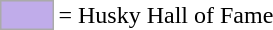<table>
<tr>
<td style="background-color:#C0ACEA; border:1px solid #aaaaaa; width:2em;"></td>
<td>= Husky Hall of Fame</td>
</tr>
</table>
